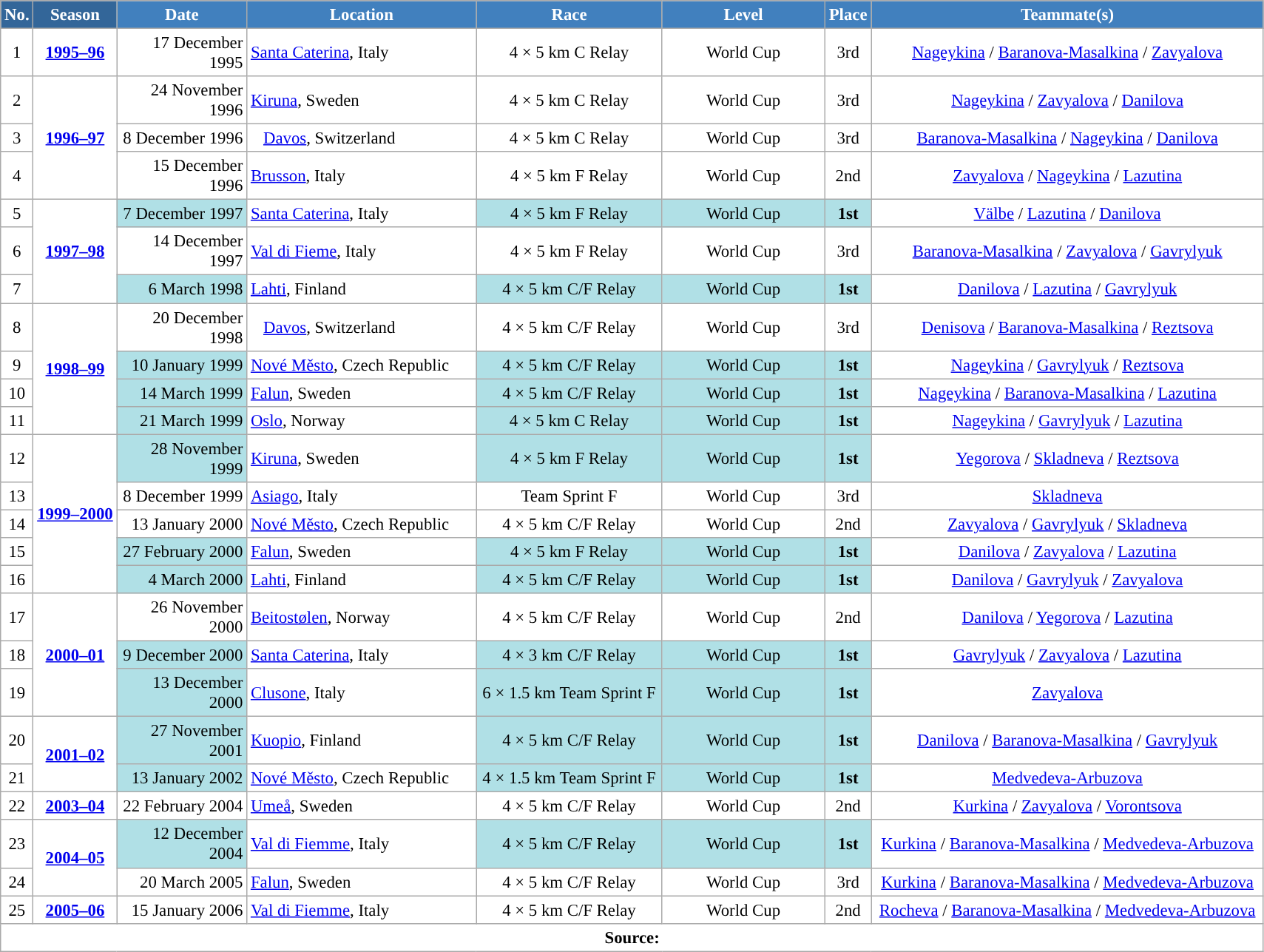<table class="wikitable sortable" style="font-size:95%; text-align:center; border:grey solid 1px; border-collapse:collapse; background:#ffffff;">
<tr style="background:#efefef;">
<th style="background-color:#369; color:white;">No.</th>
<th style="background-color:#369; color:white;">Season</th>
<th style="background-color:#4180be; color:white; width:110px;">Date</th>
<th style="background-color:#4180be; color:white; width:200px;">Location</th>
<th style="background-color:#4180be; color:white; width:160px;">Race</th>
<th style="background-color:#4180be; color:white; width:140px;">Level</th>
<th style="background-color:#4180be; color:white;">Place</th>
<th style="background-color:#4180be; color:white;">Teammate(s)</th>
</tr>
<tr>
<td align=center>1</td>
<td align=center><strong><a href='#'>1995–96</a></strong></td>
<td align=right>17 December 1995</td>
<td align=left> <a href='#'>Santa Caterina</a>, Italy</td>
<td>4 × 5 km C Relay</td>
<td>World Cup</td>
<td>3rd</td>
<td><a href='#'>Nageykina</a> / <a href='#'>Baranova-Masalkina</a> / <a href='#'>Zavyalova</a></td>
</tr>
<tr>
<td align=center>2</td>
<td rowspan=3 align=center><strong><a href='#'>1996–97</a></strong></td>
<td align=right>24 November 1996</td>
<td align=left> <a href='#'>Kiruna</a>, Sweden</td>
<td>4 × 5 km C Relay</td>
<td>World Cup</td>
<td>3rd</td>
<td><a href='#'>Nageykina</a>  / <a href='#'>Zavyalova</a> / <a href='#'>Danilova</a></td>
</tr>
<tr>
<td align=center>3</td>
<td align=right>8 December 1996</td>
<td align=left>   <a href='#'>Davos</a>, Switzerland</td>
<td>4 × 5 km C Relay</td>
<td>World Cup</td>
<td>3rd</td>
<td><a href='#'>Baranova-Masalkina</a> / <a href='#'>Nageykina</a>  / <a href='#'>Danilova</a></td>
</tr>
<tr>
<td align=center>4</td>
<td align=right>15 December 1996</td>
<td align=left> <a href='#'>Brusson</a>, Italy</td>
<td>4 × 5 km F Relay</td>
<td>World Cup</td>
<td>2nd</td>
<td><a href='#'>Zavyalova</a> / <a href='#'>Nageykina</a>  / <a href='#'>Lazutina</a></td>
</tr>
<tr>
<td align=center>5</td>
<td rowspan=3 align=center><strong><a href='#'>1997–98</a></strong></td>
<td bgcolor="#BOEOE6" align=right>7 December 1997</td>
<td align=left> <a href='#'>Santa Caterina</a>, Italy</td>
<td bgcolor="#BOEOE6">4 × 5 km F Relay</td>
<td bgcolor="#BOEOE6">World Cup</td>
<td bgcolor="#BOEOE6"><strong>1st</strong></td>
<td><a href='#'>Välbe</a> / <a href='#'>Lazutina</a> / <a href='#'>Danilova</a></td>
</tr>
<tr>
<td align=center>6</td>
<td align=right>14 December 1997</td>
<td align=left> <a href='#'>Val di Fieme</a>, Italy</td>
<td>4 × 5 km F Relay</td>
<td>World Cup</td>
<td>3rd</td>
<td><a href='#'>Baranova-Masalkina</a> / <a href='#'>Zavyalova</a> / <a href='#'>Gavrylyuk</a></td>
</tr>
<tr>
<td align=center>7</td>
<td bgcolor="#BOEOE6" align=right>6 March 1998</td>
<td align=left> <a href='#'>Lahti</a>, Finland</td>
<td bgcolor="#BOEOE6">4 × 5 km C/F Relay</td>
<td bgcolor="#BOEOE6">World Cup</td>
<td bgcolor="#BOEOE6"><strong>1st</strong></td>
<td><a href='#'>Danilova</a> / <a href='#'>Lazutina</a> / <a href='#'>Gavrylyuk</a></td>
</tr>
<tr>
<td align=center>8</td>
<td rowspan=4 align=center><strong><a href='#'>1998–99</a></strong></td>
<td align=right>20 December 1998</td>
<td align=left>   <a href='#'>Davos</a>, Switzerland</td>
<td>4 × 5 km C/F Relay</td>
<td>World Cup</td>
<td>3rd</td>
<td><a href='#'>Denisova</a> / <a href='#'>Baranova-Masalkina</a> / <a href='#'>Reztsova</a></td>
</tr>
<tr>
<td align=center>9</td>
<td bgcolor="#BOEOE6" align=right>10 January 1999</td>
<td align=left> <a href='#'>Nové Město</a>, Czech Republic</td>
<td bgcolor="#BOEOE6">4 × 5 km C/F Relay</td>
<td bgcolor="#BOEOE6">World Cup</td>
<td bgcolor="#BOEOE6"><strong>1st</strong></td>
<td><a href='#'>Nageykina</a> / <a href='#'>Gavrylyuk</a> / <a href='#'>Reztsova</a></td>
</tr>
<tr>
<td align=center>10</td>
<td bgcolor="#BOEOE6" align=right>14 March 1999</td>
<td align=left> <a href='#'>Falun</a>, Sweden</td>
<td bgcolor="#BOEOE6">4 × 5 km C/F Relay</td>
<td bgcolor="#BOEOE6">World Cup</td>
<td bgcolor="#BOEOE6"><strong>1st</strong></td>
<td><a href='#'>Nageykina</a> / <a href='#'>Baranova-Masalkina</a> / <a href='#'>Lazutina</a></td>
</tr>
<tr>
<td align=center>11</td>
<td bgcolor="#BOEOE6" align=right>21 March 1999</td>
<td align=left> <a href='#'>Oslo</a>, Norway</td>
<td bgcolor="#BOEOE6">4 × 5 km C Relay</td>
<td bgcolor="#BOEOE6">World Cup</td>
<td bgcolor="#BOEOE6"><strong>1st</strong></td>
<td><a href='#'>Nageykina</a> / <a href='#'>Gavrylyuk</a> / <a href='#'>Lazutina</a></td>
</tr>
<tr>
<td align=center>12</td>
<td rowspan=5 align=center><strong><a href='#'>1999–2000</a></strong></td>
<td bgcolor="#BOEOE6" align=right>28 November 1999</td>
<td align=left> <a href='#'>Kiruna</a>, Sweden</td>
<td bgcolor="#BOEOE6">4 × 5 km F Relay</td>
<td bgcolor="#BOEOE6">World Cup</td>
<td bgcolor="#BOEOE6"><strong>1st</strong></td>
<td><a href='#'>Yegorova</a> / <a href='#'>Skladneva</a> / <a href='#'>Reztsova</a></td>
</tr>
<tr>
<td align=center>13</td>
<td align=right>8 December 1999</td>
<td align=left> <a href='#'>Asiago</a>, Italy</td>
<td>Team Sprint F</td>
<td>World Cup</td>
<td>3rd</td>
<td><a href='#'>Skladneva</a></td>
</tr>
<tr>
<td align=center>14</td>
<td align=right>13 January 2000</td>
<td align=left> <a href='#'>Nové Město</a>, Czech Republic</td>
<td>4 × 5 km C/F Relay</td>
<td>World Cup</td>
<td>2nd</td>
<td><a href='#'>Zavyalova</a> / <a href='#'>Gavrylyuk</a> / <a href='#'>Skladneva</a></td>
</tr>
<tr>
<td align=center>15</td>
<td bgcolor="#BOEOE6" align=right>27 February 2000</td>
<td align=left> <a href='#'>Falun</a>, Sweden</td>
<td bgcolor="#BOEOE6">4 × 5 km F Relay</td>
<td bgcolor="#BOEOE6">World Cup</td>
<td bgcolor="#BOEOE6"><strong>1st</strong></td>
<td><a href='#'>Danilova</a> / <a href='#'>Zavyalova</a> / <a href='#'>Lazutina</a></td>
</tr>
<tr>
<td align=center>16</td>
<td bgcolor="#BOEOE6" align=right>4 March 2000</td>
<td align=left> <a href='#'>Lahti</a>, Finland</td>
<td bgcolor="#BOEOE6">4 × 5 km C/F Relay</td>
<td bgcolor="#BOEOE6">World Cup</td>
<td bgcolor="#BOEOE6"><strong>1st</strong></td>
<td><a href='#'>Danilova</a> / <a href='#'>Gavrylyuk</a> / <a href='#'>Zavyalova</a></td>
</tr>
<tr>
<td align=center>17</td>
<td rowspan=3 align=center><strong><a href='#'>2000–01</a></strong></td>
<td align=right>26 November 2000</td>
<td align=left> <a href='#'>Beitostølen</a>, Norway</td>
<td>4 × 5 km C/F Relay</td>
<td>World Cup</td>
<td>2nd</td>
<td><a href='#'>Danilova</a> / <a href='#'>Yegorova</a> / <a href='#'>Lazutina</a></td>
</tr>
<tr>
<td align=center>18</td>
<td bgcolor="#BOEOE6" align=right>9 December 2000</td>
<td align=left> <a href='#'>Santa Caterina</a>, Italy</td>
<td bgcolor="#BOEOE6">4 × 3 km C/F Relay</td>
<td bgcolor="#BOEOE6">World Cup</td>
<td bgcolor="#BOEOE6"><strong>1st</strong></td>
<td><a href='#'>Gavrylyuk</a> / <a href='#'>Zavyalova</a> / <a href='#'>Lazutina</a></td>
</tr>
<tr>
<td align=center>19</td>
<td bgcolor="#BOEOE6" align=right>13 December 2000</td>
<td align=left> <a href='#'>Clusone</a>, Italy</td>
<td bgcolor="#BOEOE6">6 × 1.5 km Team Sprint F</td>
<td bgcolor="#BOEOE6">World Cup</td>
<td bgcolor="#BOEOE6"><strong>1st</strong></td>
<td><a href='#'>Zavyalova</a></td>
</tr>
<tr>
<td align=center>20</td>
<td rowspan=2 align=center><strong><a href='#'>2001–02</a></strong></td>
<td bgcolor="#BOEOE6" align=right>27 November 2001</td>
<td align=left> <a href='#'>Kuopio</a>, Finland</td>
<td bgcolor="#BOEOE6">4 × 5 km C/F Relay</td>
<td bgcolor="#BOEOE6">World Cup</td>
<td bgcolor="#BOEOE6"><strong>1st</strong></td>
<td><a href='#'>Danilova</a> / <a href='#'>Baranova-Masalkina</a> / <a href='#'>Gavrylyuk</a></td>
</tr>
<tr>
<td align=center>21</td>
<td bgcolor="#BOEOE6" align=right>13 January 2002</td>
<td align=left> <a href='#'>Nové Město</a>, Czech Republic</td>
<td bgcolor="#BOEOE6">4 × 1.5 km Team Sprint F</td>
<td bgcolor="#BOEOE6">World Cup</td>
<td bgcolor="#BOEOE6"><strong>1st</strong></td>
<td><a href='#'>Medvedeva-Arbuzova</a></td>
</tr>
<tr>
<td align=center>22</td>
<td align=center><strong><a href='#'>2003–04</a></strong></td>
<td align=right>22 February 2004</td>
<td align=left> <a href='#'>Umeå</a>, Sweden</td>
<td>4 × 5 km C/F Relay</td>
<td>World Cup</td>
<td>2nd</td>
<td><a href='#'>Kurkina</a> / <a href='#'>Zavyalova</a> / <a href='#'>Vorontsova</a></td>
</tr>
<tr>
<td align=center>23</td>
<td rowspan=2 align=center><strong><a href='#'>2004–05</a></strong></td>
<td bgcolor="#BOEOE6" align=right>12 December 2004</td>
<td align=left> <a href='#'>Val di Fiemme</a>, Italy</td>
<td bgcolor="#BOEOE6">4 × 5 km C/F Relay</td>
<td bgcolor="#BOEOE6">World Cup</td>
<td bgcolor="#BOEOE6"><strong>1st</strong></td>
<td><a href='#'>Kurkina</a> / <a href='#'>Baranova-Masalkina</a> / <a href='#'>Medvedeva-Arbuzova</a></td>
</tr>
<tr>
<td align=center>24</td>
<td align=right>20 March 2005</td>
<td align=left> <a href='#'>Falun</a>, Sweden</td>
<td>4 × 5 km C/F Relay</td>
<td>World Cup</td>
<td>3rd</td>
<td><a href='#'>Kurkina</a> / <a href='#'>Baranova-Masalkina</a> / <a href='#'>Medvedeva-Arbuzova</a></td>
</tr>
<tr>
<td align=center>25</td>
<td align=center><strong><a href='#'>2005–06</a></strong></td>
<td align=right>15 January 2006</td>
<td align=left> <a href='#'>Val di Fiemme</a>, Italy</td>
<td>4 × 5 km C/F Relay</td>
<td>World Cup</td>
<td>2nd</td>
<td> <a href='#'>Rocheva</a> / <a href='#'>Baranova-Masalkina</a> / <a href='#'>Medvedeva-Arbuzova</a> </td>
</tr>
<tr>
<td colspan="8"><strong>Source:</strong> </td>
</tr>
</table>
